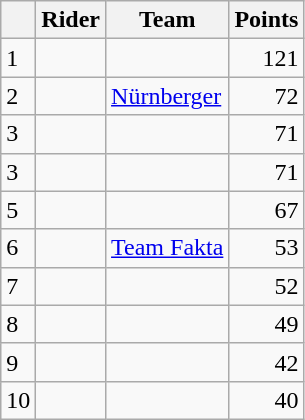<table class=wikitable>
<tr>
<th></th>
<th>Rider</th>
<th>Team</th>
<th>Points</th>
</tr>
<tr>
<td>1</td>
<td> </td>
<td></td>
<td align=right>121</td>
</tr>
<tr>
<td>2</td>
<td></td>
<td><a href='#'>Nürnberger</a></td>
<td align=right>72</td>
</tr>
<tr>
<td>3</td>
<td></td>
<td></td>
<td align=right>71</td>
</tr>
<tr>
<td>3</td>
<td></td>
<td></td>
<td align=right>71</td>
</tr>
<tr>
<td>5</td>
<td></td>
<td></td>
<td align=right>67</td>
</tr>
<tr>
<td>6</td>
<td></td>
<td><a href='#'>Team Fakta</a></td>
<td align=right>53</td>
</tr>
<tr>
<td>7</td>
<td></td>
<td></td>
<td align=right>52</td>
</tr>
<tr>
<td>8</td>
<td></td>
<td></td>
<td align=right>49</td>
</tr>
<tr>
<td>9</td>
<td></td>
<td></td>
<td align=right>42</td>
</tr>
<tr>
<td>10</td>
<td></td>
<td></td>
<td align=right>40</td>
</tr>
</table>
